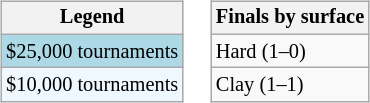<table>
<tr valign=top>
<td><br><table class=wikitable style="font-size:85%;">
<tr>
<th>Legend</th>
</tr>
<tr style="background:lightblue;">
<td>$25,000 tournaments</td>
</tr>
<tr style="background:#f0f8ff;">
<td>$10,000 tournaments</td>
</tr>
</table>
</td>
<td><br><table class=wikitable style="font-size:85%;">
<tr>
<th>Finals by surface</th>
</tr>
<tr>
<td>Hard (1–0)</td>
</tr>
<tr>
<td>Clay (1–1)</td>
</tr>
</table>
</td>
</tr>
</table>
